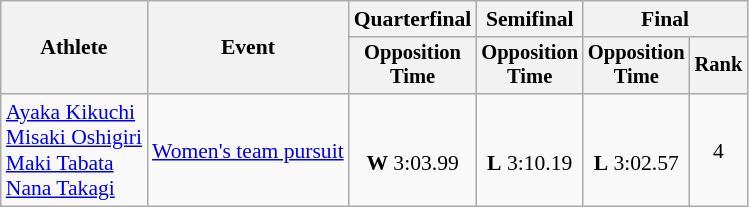<table class="wikitable" style="font-size:90%">
<tr>
<th rowspan="2">Athlete</th>
<th rowspan="2">Event</th>
<th>Quarterfinal</th>
<th>Semifinal</th>
<th colspan="2">Final</th>
</tr>
<tr style="font-size:95%">
<th>Opposition<br>Time</th>
<th>Opposition<br>Time</th>
<th>Opposition<br>Time</th>
<th>Rank</th>
</tr>
<tr align=center>
<td align=left><a href='#'>Ayaka Kikuchi</a><br><a href='#'>Misaki Oshigiri</a><br><a href='#'>Maki Tabata</a><br><a href='#'>Nana Takagi</a></td>
<td align=left><a href='#'>Women's team pursuit</a></td>
<td><br><strong>W</strong> 3:03.99</td>
<td><br><strong>L</strong> 3:10.19</td>
<td><br><strong>L</strong> 3:02.57</td>
<td>4</td>
</tr>
</table>
